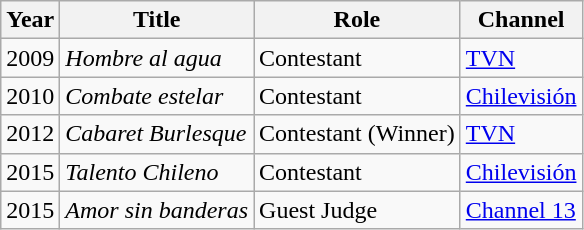<table class="wikitable">
<tr>
<th>Year</th>
<th>Title</th>
<th>Role</th>
<th>Channel</th>
</tr>
<tr>
<td>2009</td>
<td><em>Hombre al agua</em></td>
<td>Contestant</td>
<td><a href='#'>TVN</a></td>
</tr>
<tr>
<td>2010</td>
<td><em>Combate estelar</em></td>
<td>Contestant</td>
<td><a href='#'>Chilevisión</a></td>
</tr>
<tr>
<td>2012</td>
<td><em>Cabaret Burlesque</em></td>
<td>Contestant (Winner)</td>
<td><a href='#'>TVN</a></td>
</tr>
<tr>
<td>2015</td>
<td><em>Talento Chileno</em></td>
<td>Contestant</td>
<td><a href='#'>Chilevisión</a></td>
</tr>
<tr>
<td>2015</td>
<td><em>Amor sin banderas</em></td>
<td>Guest Judge</td>
<td><a href='#'>Channel 13</a></td>
</tr>
</table>
